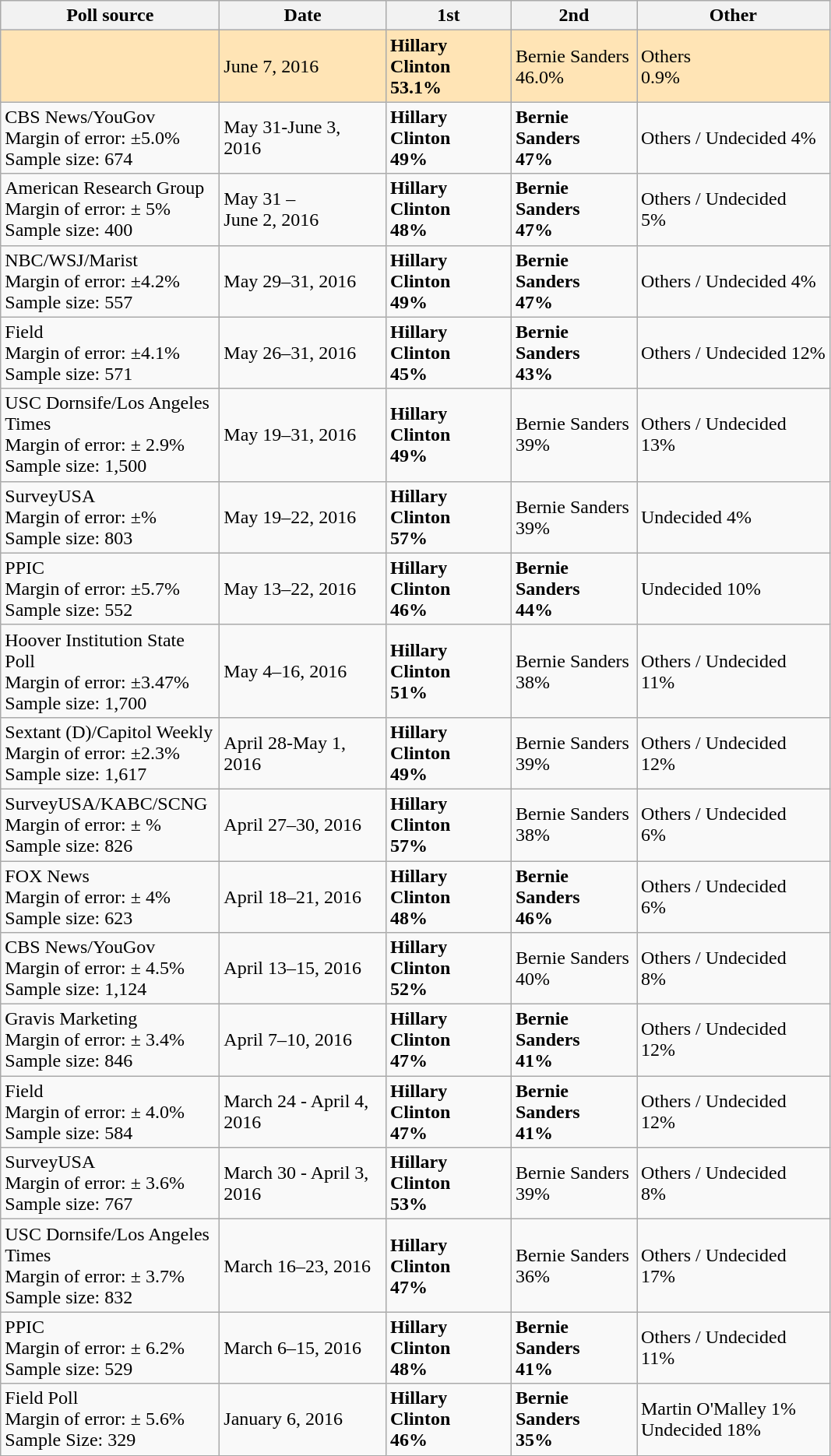<table class="wikitable">
<tr>
<th style="width:180px;">Poll source</th>
<th style="width:135px;">Date</th>
<th style="width:100px;">1st</th>
<th style="width:100px;">2nd</th>
<th>Other</th>
</tr>
<tr style="background:Moccasin;">
<td></td>
<td>June 7, 2016</td>
<td><strong>Hillary Clinton <br> 53.1%</strong></td>
<td>Bernie Sanders <br> 46.0%</td>
<td>Others<br>0.9%</td>
</tr>
<tr>
<td>CBS News/YouGov<br>Margin of error: ±5.0%
<br>Sample size: 674</td>
<td>May 31-June 3, 2016</td>
<td><strong>Hillary Clinton <br>49%</strong></td>
<td><strong>Bernie Sanders<br>47%</strong></td>
<td>Others / Undecided 4%</td>
</tr>
<tr>
<td>American Research Group<br>Margin of error: ± 5%
<br>Sample size: 400</td>
<td>May 31 – <br>June 2, 2016</td>
<td><strong>Hillary Clinton<br>48%</strong></td>
<td><strong>Bernie Sanders<br>47%</strong></td>
<td>Others / Undecided<br>5%</td>
</tr>
<tr>
<td>NBC/WSJ/Marist<br>Margin of error: ±4.2%
<br>Sample size: 557</td>
<td>May 29–31, 2016</td>
<td><strong>Hillary Clinton <br>49%</strong></td>
<td><strong>Bernie Sanders<br>47%</strong></td>
<td>Others / Undecided 4%</td>
</tr>
<tr>
<td>Field<br>Margin of error: ±4.1%
<br>Sample size: 571</td>
<td>May 26–31, 2016</td>
<td><strong>Hillary Clinton <br>45%</strong></td>
<td><strong>Bernie Sanders<br>43%</strong></td>
<td>Others / Undecided 12%</td>
</tr>
<tr>
<td>USC Dornsife/Los Angeles Times<br>Margin of error: ± 2.9%
<br>Sample size: 1,500</td>
<td>May 19–31, 2016</td>
<td><strong>Hillary Clinton<br>49%</strong></td>
<td>Bernie Sanders<br>39%</td>
<td>Others / Undecided<br>13%</td>
</tr>
<tr>
<td>SurveyUSA<br>Margin of error: ±%
<br>Sample size: 803</td>
<td>May 19–22, 2016</td>
<td><strong>Hillary Clinton <br>57%</strong></td>
<td>Bernie Sanders<br>39%</td>
<td>Undecided 4%</td>
</tr>
<tr>
<td>PPIC<br>Margin of error: ±5.7%
<br>Sample size: 552</td>
<td>May 13–22, 2016</td>
<td><strong>Hillary Clinton <br>46%</strong></td>
<td><strong>Bernie Sanders<br>44%</strong></td>
<td>Undecided 10%</td>
</tr>
<tr>
<td>Hoover Institution State Poll<br>Margin of error: ±3.47%
<br>Sample size: 1,700</td>
<td>May 4–16, 2016</td>
<td><strong>Hillary Clinton<br>51%</strong></td>
<td>Bernie Sanders<br>38%</td>
<td>Others / Undecided<br>11%</td>
</tr>
<tr>
<td>Sextant (D)/Capitol Weekly<br>Margin of error: ±2.3%
<br>Sample size: 1,617</td>
<td>April 28-May 1, 2016</td>
<td><strong>Hillary Clinton<br>49%</strong></td>
<td>Bernie Sanders<br>39%</td>
<td>Others / Undecided<br>12%</td>
</tr>
<tr>
<td>SurveyUSA/KABC/SCNG<br>Margin of error: ± %
<br>Sample size: 826</td>
<td>April 27–30, 2016</td>
<td><strong>Hillary Clinton<br>57%</strong></td>
<td>Bernie Sanders<br>38%</td>
<td>Others / Undecided<br>6%</td>
</tr>
<tr>
<td>FOX News<br>Margin of error: ± 4%
<br>Sample size: 623</td>
<td>April 18–21, 2016</td>
<td><strong>Hillary Clinton<br>48%</strong></td>
<td><strong>Bernie Sanders<br>46%</strong></td>
<td>Others / Undecided<br>6%</td>
</tr>
<tr>
<td>CBS News/YouGov<br>Margin of error: ± 4.5%
<br>Sample size: 1,124</td>
<td>April 13–15, 2016</td>
<td><strong>Hillary Clinton<br>52%</strong></td>
<td>Bernie Sanders<br>40%</td>
<td>Others / Undecided<br>8%</td>
</tr>
<tr>
<td>Gravis Marketing<br>Margin of error: ± 3.4%
<br>Sample size: 846</td>
<td>April 7–10, 2016</td>
<td><strong>Hillary Clinton<br>47%</strong></td>
<td><strong>Bernie Sanders<br>41%</strong></td>
<td>Others / Undecided<br>12%</td>
</tr>
<tr>
<td>Field<br>Margin of error: ± 4.0%
<br>Sample size: 584</td>
<td>March 24 - April 4, 2016</td>
<td><strong>Hillary Clinton<br>47%</strong></td>
<td><strong>Bernie Sanders<br>41%</strong></td>
<td>Others / Undecided<br>12%</td>
</tr>
<tr>
<td>SurveyUSA<br>Margin of error: ± 3.6%
<br>Sample size: 767</td>
<td>March 30 - April 3, 2016</td>
<td><strong>Hillary Clinton<br>53%</strong></td>
<td>Bernie Sanders<br>39%</td>
<td>Others / Undecided<br>8%</td>
</tr>
<tr>
<td>USC Dornsife/Los Angeles Times<br>Margin of error: ± 3.7%
<br>Sample size: 832</td>
<td>March 16–23, 2016</td>
<td><strong>Hillary Clinton<br>47%</strong></td>
<td>Bernie Sanders<br>36%</td>
<td>Others / Undecided<br>17%</td>
</tr>
<tr>
<td>PPIC<br>Margin of error: ± 6.2%
<br>Sample size: 529</td>
<td>March 6–15, 2016</td>
<td><strong>Hillary Clinton<br>48%</strong></td>
<td><strong>Bernie Sanders<br>41%</strong></td>
<td>Others / Undecided<br>11%</td>
</tr>
<tr>
<td>Field Poll<br>Margin of error: ± 5.6%
<br>Sample Size: 329</td>
<td>January 6, 2016</td>
<td><strong>Hillary Clinton <br> 46%</strong></td>
<td><strong>Bernie Sanders <br> 35%</strong></td>
<td>Martin O'Malley 1% <br> Undecided 18%</td>
</tr>
</table>
